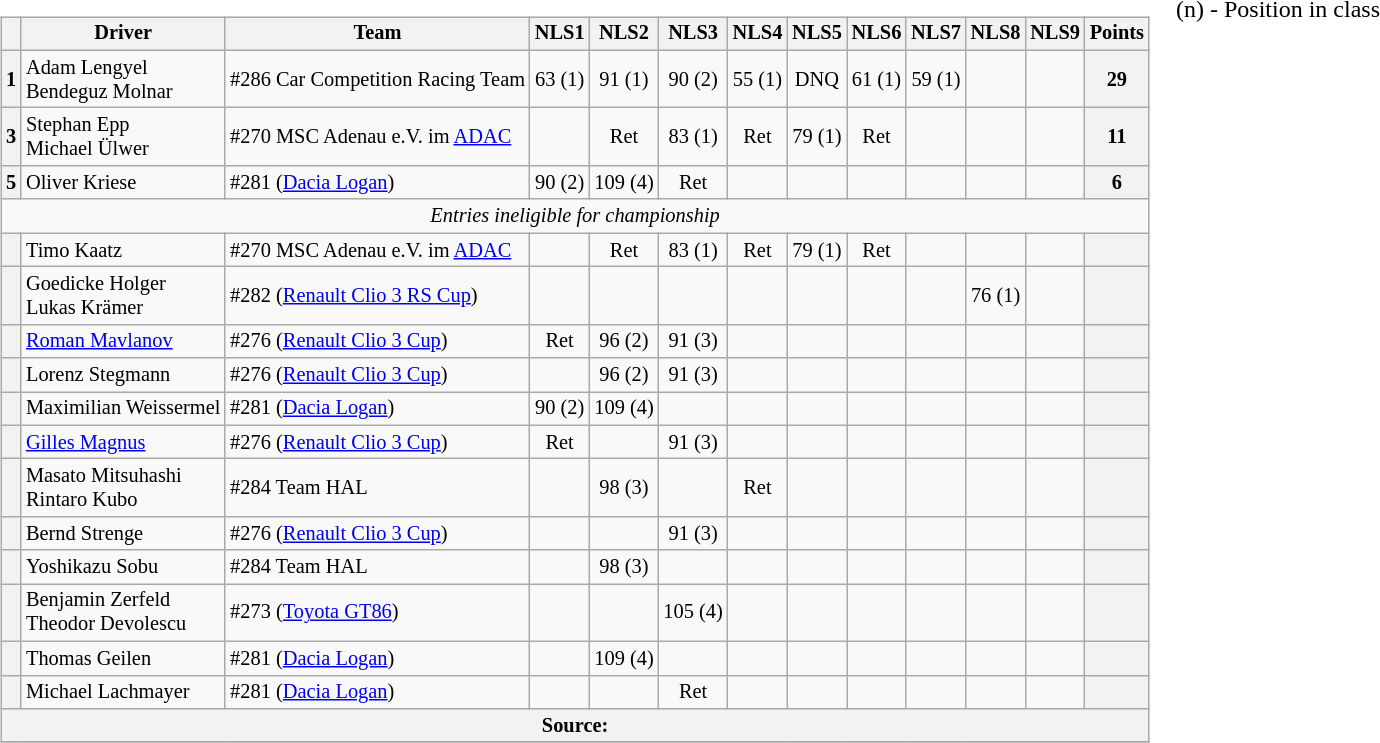<table>
<tr>
<td valign="top"><br><table class="wikitable" style="font-size:85%; text-align:center;">
<tr>
<th></th>
<th>Driver</th>
<th>Team</th>
<th>NLS1</th>
<th>NLS2</th>
<th>NLS3</th>
<th>NLS4</th>
<th>NLS5</th>
<th>NLS6</th>
<th>NLS7</th>
<th>NLS8</th>
<th>NLS9</th>
<th>Points</th>
</tr>
<tr>
<th>1</th>
<td align=left> Adam Lengyel<br> Bendeguz Molnar</td>
<td align=left> #286 Car Competition Racing Team</td>
<td> 63 (1)</td>
<td> 91 (1)</td>
<td> 90 (2)</td>
<td> 55 (1)</td>
<td> DNQ</td>
<td> 61 (1)</td>
<td> 59 (1)</td>
<td></td>
<td></td>
<th>29</th>
</tr>
<tr>
<th>3</th>
<td align=left> Stephan Epp<br> Michael Ülwer</td>
<td align=left> #270 MSC Adenau e.V. im <a href='#'>ADAC</a></td>
<td></td>
<td> Ret</td>
<td> 83 (1)</td>
<td> Ret</td>
<td> 79 (1)</td>
<td> Ret</td>
<td></td>
<td></td>
<td></td>
<th>11</th>
</tr>
<tr>
<th>5</th>
<td align=left> Oliver Kriese</td>
<td align=left> #281 (<a href='#'>Dacia Logan</a>)</td>
<td> 90 (2)</td>
<td> 109 (4)</td>
<td> Ret</td>
<td></td>
<td></td>
<td></td>
<td></td>
<td></td>
<td></td>
<th>6</th>
</tr>
<tr>
<td colspan=13><em>Entries ineligible for championship</em></td>
</tr>
<tr>
<th></th>
<td align=left> Timo Kaatz</td>
<td align=left> #270 MSC Adenau e.V. im <a href='#'>ADAC</a></td>
<td></td>
<td> Ret</td>
<td> 83 (1)</td>
<td> Ret</td>
<td> 79 (1)</td>
<td> Ret</td>
<td></td>
<td></td>
<td></td>
<th></th>
</tr>
<tr>
<th></th>
<td align=left> Goedicke Holger<br> Lukas Krämer</td>
<td align=left> #282 (<a href='#'>Renault Clio 3 RS Cup</a>)</td>
<td></td>
<td></td>
<td></td>
<td></td>
<td></td>
<td></td>
<td></td>
<td> 76 (1)</td>
<td></td>
<th></th>
</tr>
<tr>
<th></th>
<td align=left> <a href='#'>Roman Mavlanov</a></td>
<td align=left> #276 (<a href='#'>Renault Clio 3 Cup</a>)</td>
<td> Ret</td>
<td> 96 (2)</td>
<td> 91 (3)</td>
<td></td>
<td></td>
<td></td>
<td></td>
<td></td>
<td></td>
<th></th>
</tr>
<tr>
<th></th>
<td align=left> Lorenz Stegmann</td>
<td align=left> #276 (<a href='#'>Renault Clio 3 Cup</a>)</td>
<td></td>
<td> 96 (2)</td>
<td> 91 (3)</td>
<td></td>
<td></td>
<td></td>
<td></td>
<td></td>
<td></td>
<th></th>
</tr>
<tr>
<th></th>
<td align=left> Maximilian Weissermel</td>
<td align=left> #281 (<a href='#'>Dacia Logan</a>)</td>
<td> 90 (2)</td>
<td> 109 (4)</td>
<td></td>
<td></td>
<td></td>
<td></td>
<td></td>
<td></td>
<td></td>
<th></th>
</tr>
<tr>
<th></th>
<td align=left> <a href='#'>Gilles Magnus</a></td>
<td align=left> #276 (<a href='#'>Renault Clio 3 Cup</a>)</td>
<td> Ret</td>
<td></td>
<td> 91 (3)</td>
<td></td>
<td></td>
<td></td>
<td></td>
<td></td>
<td></td>
<th></th>
</tr>
<tr>
<th></th>
<td align=left> Masato Mitsuhashi<br> Rintaro Kubo</td>
<td align=left> #284 Team HAL</td>
<td></td>
<td> 98 (3)</td>
<td></td>
<td> Ret</td>
<td></td>
<td></td>
<td></td>
<td></td>
<td></td>
<th></th>
</tr>
<tr>
<th></th>
<td align=left> Bernd Strenge</td>
<td align=left> #276 (<a href='#'>Renault Clio 3 Cup</a>)</td>
<td></td>
<td></td>
<td> 91 (3)</td>
<td></td>
<td></td>
<td></td>
<td></td>
<td></td>
<td></td>
<th></th>
</tr>
<tr>
<th></th>
<td align=left> Yoshikazu Sobu</td>
<td align=left> #284 Team HAL</td>
<td></td>
<td> 98 (3)</td>
<td></td>
<td></td>
<td></td>
<td></td>
<td></td>
<td></td>
<td></td>
<th></th>
</tr>
<tr>
<th></th>
<td align=left> Benjamin Zerfeld<br> Theodor Devolescu</td>
<td align=left> #273 (<a href='#'>Toyota GT86</a>)</td>
<td></td>
<td></td>
<td> 105 (4)</td>
<td></td>
<td></td>
<td></td>
<td></td>
<td></td>
<td></td>
<th></th>
</tr>
<tr>
<th></th>
<td align=left> Thomas Geilen</td>
<td align=left> #281 (<a href='#'>Dacia Logan</a>)</td>
<td></td>
<td> 109 (4)</td>
<td></td>
<td></td>
<td></td>
<td></td>
<td></td>
<td></td>
<td></td>
<th></th>
</tr>
<tr>
<th></th>
<td align=left> Michael Lachmayer</td>
<td align=left> #281 (<a href='#'>Dacia Logan</a>)</td>
<td></td>
<td></td>
<td> Ret</td>
<td></td>
<td></td>
<td></td>
<td></td>
<td></td>
<td></td>
<th></th>
</tr>
<tr>
<th colspan="13">Source: </th>
</tr>
<tr>
</tr>
</table>
</td>
<td valign="top"><br>
<span>(n) - Position in class</span></td>
</tr>
</table>
